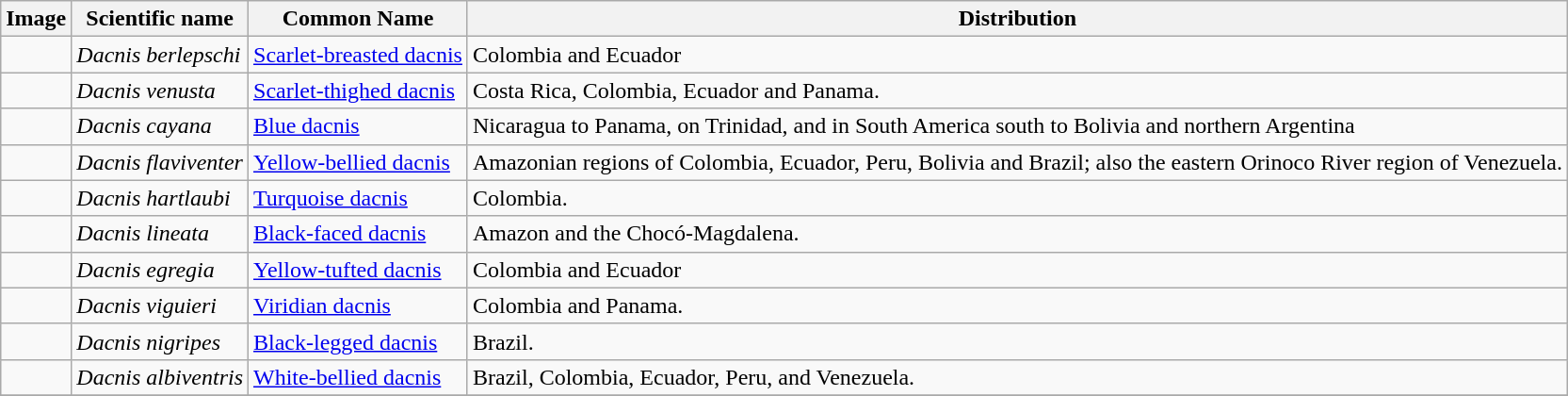<table class="wikitable">
<tr>
<th>Image</th>
<th>Scientific name</th>
<th>Common Name</th>
<th>Distribution</th>
</tr>
<tr>
<td></td>
<td><em>Dacnis berlepschi</em></td>
<td><a href='#'>Scarlet-breasted dacnis</a></td>
<td>Colombia and Ecuador</td>
</tr>
<tr>
<td></td>
<td><em>Dacnis venusta</em></td>
<td><a href='#'>Scarlet-thighed dacnis</a></td>
<td>Costa Rica, Colombia, Ecuador and Panama.</td>
</tr>
<tr>
<td></td>
<td><em>Dacnis cayana</em></td>
<td><a href='#'>Blue dacnis</a></td>
<td>Nicaragua to Panama, on Trinidad, and in South America south to Bolivia and northern Argentina</td>
</tr>
<tr>
<td></td>
<td><em>Dacnis flaviventer</em></td>
<td><a href='#'>Yellow-bellied dacnis</a></td>
<td>Amazonian regions of Colombia, Ecuador, Peru, Bolivia and Brazil; also the eastern Orinoco River region of Venezuela.</td>
</tr>
<tr>
<td></td>
<td><em>Dacnis hartlaubi</em></td>
<td><a href='#'>Turquoise dacnis</a></td>
<td>Colombia.</td>
</tr>
<tr>
<td></td>
<td><em>Dacnis lineata</em></td>
<td><a href='#'>Black-faced dacnis</a></td>
<td>Amazon and the Chocó-Magdalena.</td>
</tr>
<tr>
<td></td>
<td><em>Dacnis egregia</em></td>
<td><a href='#'>Yellow-tufted dacnis</a></td>
<td>Colombia and Ecuador</td>
</tr>
<tr>
<td></td>
<td><em>Dacnis viguieri</em></td>
<td><a href='#'>Viridian dacnis</a></td>
<td>Colombia and Panama.</td>
</tr>
<tr>
<td></td>
<td><em>Dacnis nigripes</em></td>
<td><a href='#'>Black-legged dacnis</a></td>
<td>Brazil.</td>
</tr>
<tr>
<td></td>
<td><em>Dacnis albiventris</em></td>
<td><a href='#'>White-bellied dacnis</a></td>
<td>Brazil, Colombia, Ecuador, Peru, and Venezuela.</td>
</tr>
<tr>
</tr>
</table>
